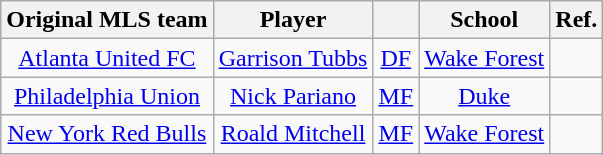<table class="wikitable sortable plainrowheaders" style="text-align:center;">
<tr>
<th scope="col">Original MLS team</th>
<th scope="col">Player</th>
<th scope="col"></th>
<th scope="col">School</th>
<th class=unsortable>Ref.</th>
</tr>
<tr>
<td><a href='#'>Atlanta United FC</a></td>
<td> <a href='#'>Garrison Tubbs</a></td>
<td><a href='#'>DF</a></td>
<td><a href='#'>Wake Forest</a></td>
<td></td>
</tr>
<tr>
<td><a href='#'>Philadelphia Union</a></td>
<td> <a href='#'>Nick Pariano</a></td>
<td><a href='#'>MF</a></td>
<td><a href='#'>Duke</a></td>
<td></td>
</tr>
<tr>
<td><a href='#'>New York Red Bulls</a></td>
<td> <a href='#'>Roald Mitchell</a></td>
<td><a href='#'>MF</a></td>
<td><a href='#'>Wake Forest</a></td>
<td></td>
</tr>
</table>
